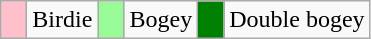<table class="wikitable" span = 50>
<tr>
<td style="background:Pink; width:10px;"></td>
<td>Birdie</td>
<td style="background:PaleGreen; width:10px;"></td>
<td>Bogey</td>
<td style="background:Green; width:10px;"></td>
<td>Double bogey</td>
</tr>
</table>
